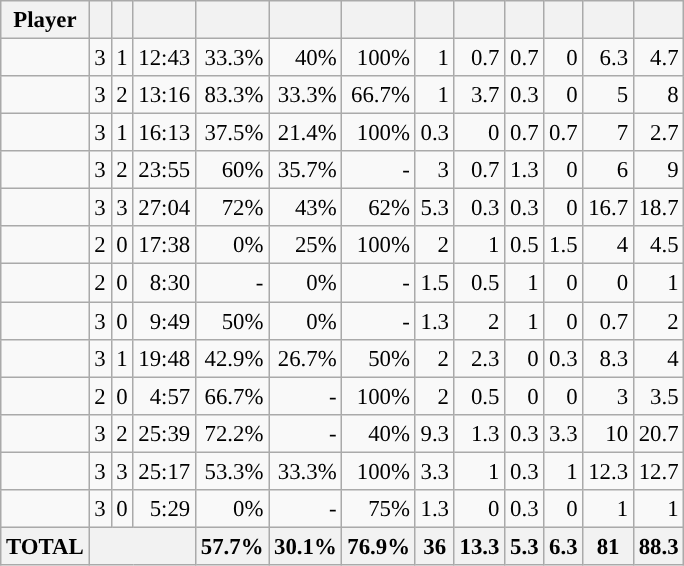<table class="wikitable sortable" style="font-size:95%; text-align:right;">
<tr>
<th>Player</th>
<th></th>
<th></th>
<th></th>
<th></th>
<th></th>
<th></th>
<th></th>
<th></th>
<th></th>
<th></th>
<th></th>
<th></th>
</tr>
<tr>
<td></td>
<td>3</td>
<td>1</td>
<td>12:43</td>
<td>33.3%</td>
<td>40%</td>
<td>100%</td>
<td>1</td>
<td>0.7</td>
<td>0.7</td>
<td>0</td>
<td>6.3</td>
<td>4.7</td>
</tr>
<tr>
<td></td>
<td>3</td>
<td>2</td>
<td>13:16</td>
<td>83.3%</td>
<td>33.3%</td>
<td>66.7%</td>
<td>1</td>
<td>3.7</td>
<td>0.3</td>
<td>0</td>
<td>5</td>
<td>8</td>
</tr>
<tr>
<td></td>
<td>3</td>
<td>1</td>
<td>16:13</td>
<td>37.5%</td>
<td>21.4%</td>
<td>100%</td>
<td>0.3</td>
<td>0</td>
<td>0.7</td>
<td>0.7</td>
<td>7</td>
<td>2.7</td>
</tr>
<tr>
<td></td>
<td>3</td>
<td>2</td>
<td>23:55</td>
<td>60%</td>
<td>35.7%</td>
<td>-</td>
<td>3</td>
<td>0.7</td>
<td>1.3</td>
<td>0</td>
<td>6</td>
<td>9</td>
</tr>
<tr>
<td></td>
<td>3</td>
<td>3</td>
<td>27:04</td>
<td>72%</td>
<td>43%</td>
<td>62%</td>
<td>5.3</td>
<td>0.3</td>
<td>0.3</td>
<td>0</td>
<td>16.7</td>
<td>18.7</td>
</tr>
<tr>
<td></td>
<td>2</td>
<td>0</td>
<td>17:38</td>
<td>0%</td>
<td>25%</td>
<td>100%</td>
<td>2</td>
<td>1</td>
<td>0.5</td>
<td>1.5</td>
<td>4</td>
<td>4.5</td>
</tr>
<tr>
<td></td>
<td>2</td>
<td>0</td>
<td>8:30</td>
<td>-</td>
<td>0%</td>
<td>-</td>
<td>1.5</td>
<td>0.5</td>
<td>1</td>
<td>0</td>
<td>0</td>
<td>1</td>
</tr>
<tr>
<td></td>
<td>3</td>
<td>0</td>
<td>9:49</td>
<td>50%</td>
<td>0%</td>
<td>-</td>
<td>1.3</td>
<td>2</td>
<td>1</td>
<td>0</td>
<td>0.7</td>
<td>2</td>
</tr>
<tr>
<td></td>
<td>3</td>
<td>1</td>
<td>19:48</td>
<td>42.9%</td>
<td>26.7%</td>
<td>50%</td>
<td>2</td>
<td>2.3</td>
<td>0</td>
<td>0.3</td>
<td>8.3</td>
<td>4</td>
</tr>
<tr>
<td></td>
<td>2</td>
<td>0</td>
<td>4:57</td>
<td>66.7%</td>
<td>-</td>
<td>100%</td>
<td>2</td>
<td>0.5</td>
<td>0</td>
<td>0</td>
<td>3</td>
<td>3.5</td>
</tr>
<tr>
<td></td>
<td>3</td>
<td>2</td>
<td>25:39</td>
<td>72.2%</td>
<td>-</td>
<td>40%</td>
<td>9.3</td>
<td>1.3</td>
<td>0.3</td>
<td>3.3</td>
<td>10</td>
<td>20.7</td>
</tr>
<tr>
<td></td>
<td>3</td>
<td>3</td>
<td>25:17</td>
<td>53.3%</td>
<td>33.3%</td>
<td>100%</td>
<td>3.3</td>
<td>1</td>
<td>0.3</td>
<td>1</td>
<td>12.3</td>
<td>12.7</td>
</tr>
<tr>
<td></td>
<td>3</td>
<td>0</td>
<td>5:29</td>
<td>0%</td>
<td>-</td>
<td>75%</td>
<td>1.3</td>
<td>0</td>
<td>0.3</td>
<td>0</td>
<td>1</td>
<td>1</td>
</tr>
<tr>
<th align=center><strong>TOTAL</strong></th>
<th colspan=3></th>
<th>57.7%</th>
<th>30.1%</th>
<th>76.9%</th>
<th>36</th>
<th>13.3</th>
<th>5.3</th>
<th>6.3</th>
<th>81</th>
<th>88.3</th>
</tr>
</table>
